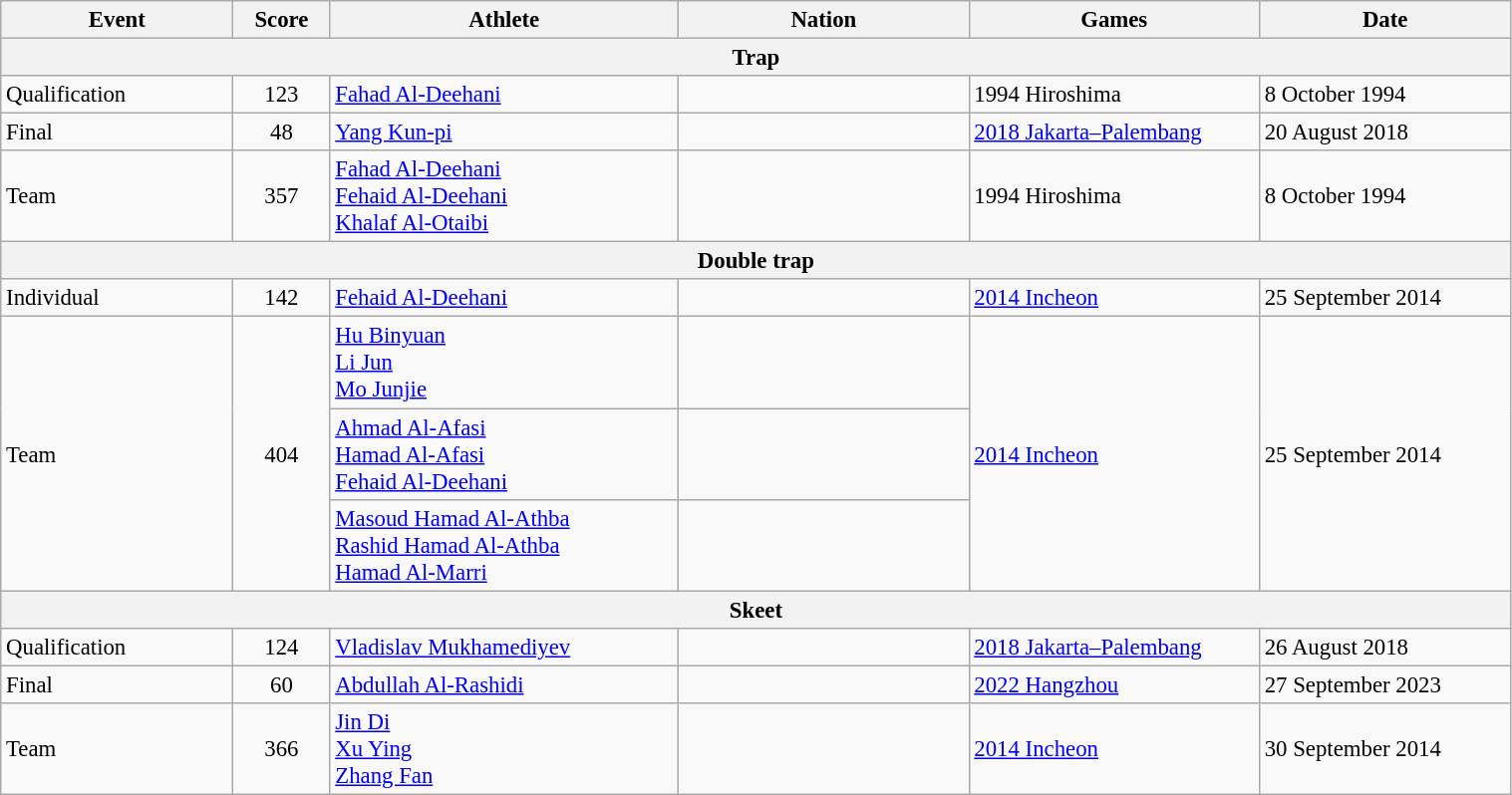<table class="wikitable" style="font-size:95%; width: 80%;">
<tr>
<th width=12%>Event</th>
<th width=5%>Score</th>
<th width=18%>Athlete</th>
<th width=15%>Nation</th>
<th width=15%>Games</th>
<th width=13%>Date</th>
</tr>
<tr>
<th colspan="6">Trap</th>
</tr>
<tr>
<td>Qualification</td>
<td align="center">123</td>
<td><a href='#'>Fahad Al-Deehani</a></td>
<td></td>
<td>1994 Hiroshima</td>
<td>8 October 1994</td>
</tr>
<tr>
<td>Final</td>
<td align="center">48</td>
<td><a href='#'>Yang Kun-pi</a></td>
<td></td>
<td><a href='#'>2018 Jakarta–Palembang</a></td>
<td>20 August 2018</td>
</tr>
<tr>
<td>Team</td>
<td align="center">357</td>
<td><a href='#'>Fahad Al-Deehani</a><br><a href='#'>Fehaid Al-Deehani</a><br><a href='#'>Khalaf Al-Otaibi</a></td>
<td></td>
<td>1994 Hiroshima</td>
<td>8 October 1994</td>
</tr>
<tr>
<th colspan="6">Double trap</th>
</tr>
<tr>
<td>Individual</td>
<td align="center">142</td>
<td><a href='#'>Fehaid Al-Deehani</a></td>
<td></td>
<td><a href='#'>2014 Incheon</a></td>
<td>25 September 2014</td>
</tr>
<tr>
<td rowspan=3>Team</td>
<td rowspan=3 align="center">404</td>
<td><a href='#'>Hu Binyuan</a><br><a href='#'>Li Jun</a><br><a href='#'>Mo Junjie</a></td>
<td></td>
<td rowspan=3><a href='#'>2014 Incheon</a></td>
<td rowspan=3>25 September 2014</td>
</tr>
<tr>
<td><a href='#'>Ahmad Al-Afasi</a><br><a href='#'>Hamad Al-Afasi</a><br><a href='#'>Fehaid Al-Deehani</a></td>
<td></td>
</tr>
<tr>
<td><a href='#'>Masoud Hamad Al-Athba</a><br><a href='#'>Rashid Hamad Al-Athba</a><br><a href='#'>Hamad Al-Marri</a></td>
<td></td>
</tr>
<tr>
<th colspan="6">Skeet</th>
</tr>
<tr>
<td>Qualification</td>
<td align="center">124</td>
<td><a href='#'>Vladislav Mukhamediyev</a></td>
<td></td>
<td><a href='#'>2018 Jakarta–Palembang</a></td>
<td>26 August 2018</td>
</tr>
<tr>
<td>Final</td>
<td align="center">60</td>
<td><a href='#'>Abdullah Al-Rashidi</a></td>
<td></td>
<td><a href='#'>2022 Hangzhou</a></td>
<td>27 September 2023</td>
</tr>
<tr>
<td>Team</td>
<td align="center">366</td>
<td><a href='#'>Jin Di</a><br><a href='#'>Xu Ying</a><br><a href='#'>Zhang Fan</a></td>
<td></td>
<td><a href='#'>2014 Incheon</a></td>
<td>30 September 2014</td>
</tr>
</table>
